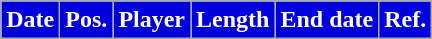<table class="wikitable plainrowheaders sortable">
<tr>
<th style="color:#ffffff; background:#0000dd;">Date</th>
<th style="color:#ffffff; background:#0000dd;">Pos.</th>
<th style="color:#ffffff; background:#0000dd;">Player</th>
<th style="color:#ffffff; background:#0000dd;">Length</th>
<th style="color:#ffffff; background:#0000dd;">End date</th>
<th style="color:#ffffff; background:#0000dd;">Ref.</th>
</tr>
</table>
